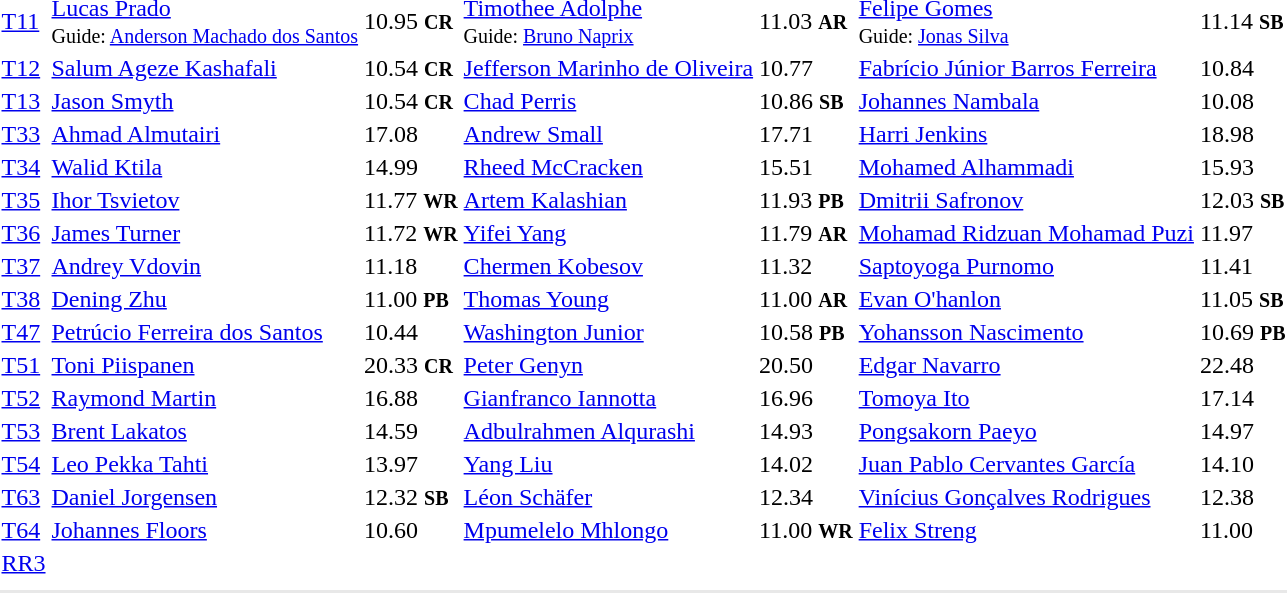<table>
<tr>
<td><a href='#'>T11</a><br></td>
<td><a href='#'>Lucas Prado</a><br><small>Guide: <a href='#'>Anderson Machado dos Santos</a></small><br></td>
<td>10.95 <small><strong>CR</strong></small></td>
<td><a href='#'>Timothee Adolphe</a><br><small>Guide: <a href='#'>Bruno Naprix</a></small><br></td>
<td>11.03 <small><strong>AR</strong></small></td>
<td><a href='#'>Felipe Gomes</a><br><small>Guide: <a href='#'>Jonas Silva</a></small><br></td>
<td>11.14 <small><strong>SB</strong></small></td>
</tr>
<tr>
<td><a href='#'>T12</a><br></td>
<td><a href='#'>Salum Ageze Kashafali</a><br></td>
<td>10.54 <small><strong>CR</strong></small></td>
<td><a href='#'>Jefferson Marinho de Oliveira</a><br></td>
<td>10.77</td>
<td><a href='#'>Fabrício Júnior Barros Ferreira</a><br></td>
<td>10.84</td>
</tr>
<tr>
<td><a href='#'>T13</a><br></td>
<td><a href='#'>Jason Smyth</a><br></td>
<td>10.54 <small><strong>CR</strong></small></td>
<td><a href='#'>Chad Perris</a><br></td>
<td>10.86 <small><strong>SB</strong></small></td>
<td><a href='#'>Johannes Nambala</a><br></td>
<td>10.08</td>
</tr>
<tr>
<td><a href='#'>T33</a><br></td>
<td><a href='#'>Ahmad Almutairi</a><br></td>
<td>17.08</td>
<td><a href='#'>Andrew Small</a><br></td>
<td>17.71</td>
<td><a href='#'>Harri Jenkins</a><br></td>
<td>18.98</td>
</tr>
<tr>
<td><a href='#'>T34</a><br></td>
<td><a href='#'>Walid Ktila</a><br></td>
<td>14.99</td>
<td><a href='#'>Rheed McCracken</a><br></td>
<td>15.51</td>
<td><a href='#'>Mohamed Alhammadi</a><br></td>
<td>15.93</td>
</tr>
<tr>
<td><a href='#'>T35</a><br></td>
<td><a href='#'>Ihor Tsvietov</a><br></td>
<td>11.77 <small><strong>WR</strong></small></td>
<td><a href='#'>Artem Kalashian</a><br></td>
<td>11.93 <small><strong>PB</strong></small></td>
<td><a href='#'>Dmitrii Safronov</a><br></td>
<td>12.03 <small><strong>SB</strong></small></td>
</tr>
<tr>
<td><a href='#'>T36</a><br></td>
<td><a href='#'>James Turner</a><br></td>
<td>11.72 <small><strong>WR</strong></small></td>
<td><a href='#'>Yifei Yang</a><br></td>
<td>11.79 <small><strong>AR</strong></small></td>
<td><a href='#'>Mohamad Ridzuan Mohamad Puzi</a><br></td>
<td>11.97</td>
</tr>
<tr>
<td><a href='#'>T37</a><br></td>
<td><a href='#'>Andrey Vdovin</a><br></td>
<td>11.18</td>
<td><a href='#'>Chermen Kobesov</a><br></td>
<td>11.32</td>
<td><a href='#'>Saptoyoga Purnomo</a><br></td>
<td>11.41</td>
</tr>
<tr>
<td><a href='#'>T38</a><br></td>
<td><a href='#'>Dening Zhu</a><br></td>
<td>11.00 <small><strong>PB</strong></small></td>
<td><a href='#'>Thomas Young</a><br></td>
<td>11.00 <small><strong>AR</strong></small></td>
<td><a href='#'>Evan O'hanlon</a><br></td>
<td>11.05 <small><strong>SB</strong></small></td>
</tr>
<tr>
<td><a href='#'>T47</a><br></td>
<td><a href='#'>Petrúcio Ferreira dos Santos</a><br></td>
<td>10.44</td>
<td><a href='#'>Washington Junior</a><br></td>
<td>10.58 <small><strong>PB</strong></small></td>
<td><a href='#'>Yohansson Nascimento</a><br></td>
<td>10.69 <small><strong>PB</strong></small></td>
</tr>
<tr>
<td><a href='#'>T51</a><br></td>
<td><a href='#'>Toni Piispanen</a><br></td>
<td>20.33 <small><strong>CR</strong></small></td>
<td><a href='#'>Peter Genyn</a><br></td>
<td>20.50</td>
<td><a href='#'>Edgar Navarro</a><br></td>
<td>22.48</td>
</tr>
<tr>
<td><a href='#'>T52</a><br></td>
<td><a href='#'>Raymond Martin</a><br></td>
<td>16.88</td>
<td><a href='#'>Gianfranco Iannotta</a><br></td>
<td>16.96</td>
<td><a href='#'>Tomoya Ito</a><br></td>
<td>17.14</td>
</tr>
<tr>
<td><a href='#'>T53</a><br></td>
<td><a href='#'>Brent Lakatos</a><br></td>
<td>14.59</td>
<td><a href='#'>Adbulrahmen Alqurashi</a><br></td>
<td>14.93</td>
<td><a href='#'>Pongsakorn Paeyo</a><br></td>
<td>14.97</td>
</tr>
<tr>
<td><a href='#'>T54</a><br></td>
<td><a href='#'>Leo Pekka Tahti</a><br></td>
<td>13.97</td>
<td><a href='#'>Yang Liu</a><br></td>
<td>14.02</td>
<td><a href='#'>Juan Pablo Cervantes García</a><br></td>
<td>14.10</td>
</tr>
<tr>
<td><a href='#'>T63</a><br></td>
<td><a href='#'>Daniel Jorgensen</a><br></td>
<td>12.32 <small><strong>SB</strong></small></td>
<td><a href='#'>Léon Schäfer</a><br></td>
<td>12.34</td>
<td><a href='#'>Vinícius Gonçalves Rodrigues</a><br></td>
<td>12.38</td>
</tr>
<tr>
<td><a href='#'>T64</a><br></td>
<td><a href='#'>Johannes Floors</a><br></td>
<td>10.60</td>
<td><a href='#'>Mpumelelo Mhlongo</a><br></td>
<td>11.00 <small><strong>WR</strong></small></td>
<td><a href='#'>Felix Streng</a><br></td>
<td>11.00</td>
</tr>
<tr>
<td><a href='#'>RR3</a><br></td>
<td></td>
<td></td>
<td></td>
<td></td>
<td></td>
<td></td>
</tr>
<tr>
<td colspan=7></td>
</tr>
<tr>
</tr>
<tr bgcolor= e8e8e8>
<td colspan=7></td>
</tr>
</table>
